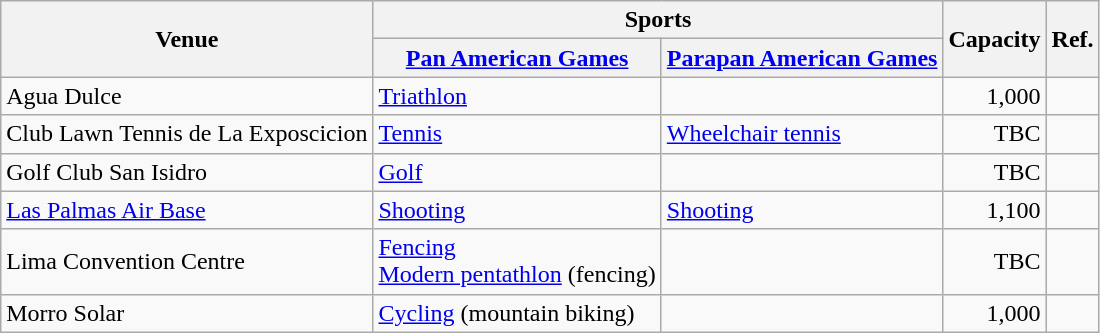<table class="wikitable sortable">
<tr>
<th rowspan="2">Venue</th>
<th colspan="2" class="unsortable">Sports</th>
<th rowspan="2">Capacity</th>
<th rowspan="2" class="unsortable">Ref.</th>
</tr>
<tr>
<th><a href='#'>Pan American Games</a></th>
<th><a href='#'>Parapan American Games</a></th>
</tr>
<tr>
<td>Agua Dulce</td>
<td><a href='#'>Triathlon</a></td>
<td></td>
<td align="right">1,000</td>
<td align=center></td>
</tr>
<tr>
<td>Club Lawn Tennis de La Exposcicion</td>
<td><a href='#'>Tennis</a></td>
<td><a href='#'>Wheelchair tennis</a></td>
<td align="right">TBC</td>
<td align=center></td>
</tr>
<tr>
<td>Golf Club San Isidro</td>
<td><a href='#'>Golf</a></td>
<td></td>
<td align="right">TBC</td>
<td align=center></td>
</tr>
<tr>
<td><a href='#'>Las Palmas Air Base</a></td>
<td><a href='#'>Shooting</a></td>
<td><a href='#'>Shooting</a></td>
<td align="right">1,100</td>
<td align=center></td>
</tr>
<tr>
<td>Lima Convention Centre</td>
<td><a href='#'>Fencing</a><br><a href='#'>Modern pentathlon</a> (fencing)</td>
<td></td>
<td align="right">TBC</td>
<td align=center></td>
</tr>
<tr>
<td>Morro Solar</td>
<td><a href='#'>Cycling</a> (mountain biking)</td>
<td></td>
<td align="right">1,000</td>
<td align=center></td>
</tr>
</table>
